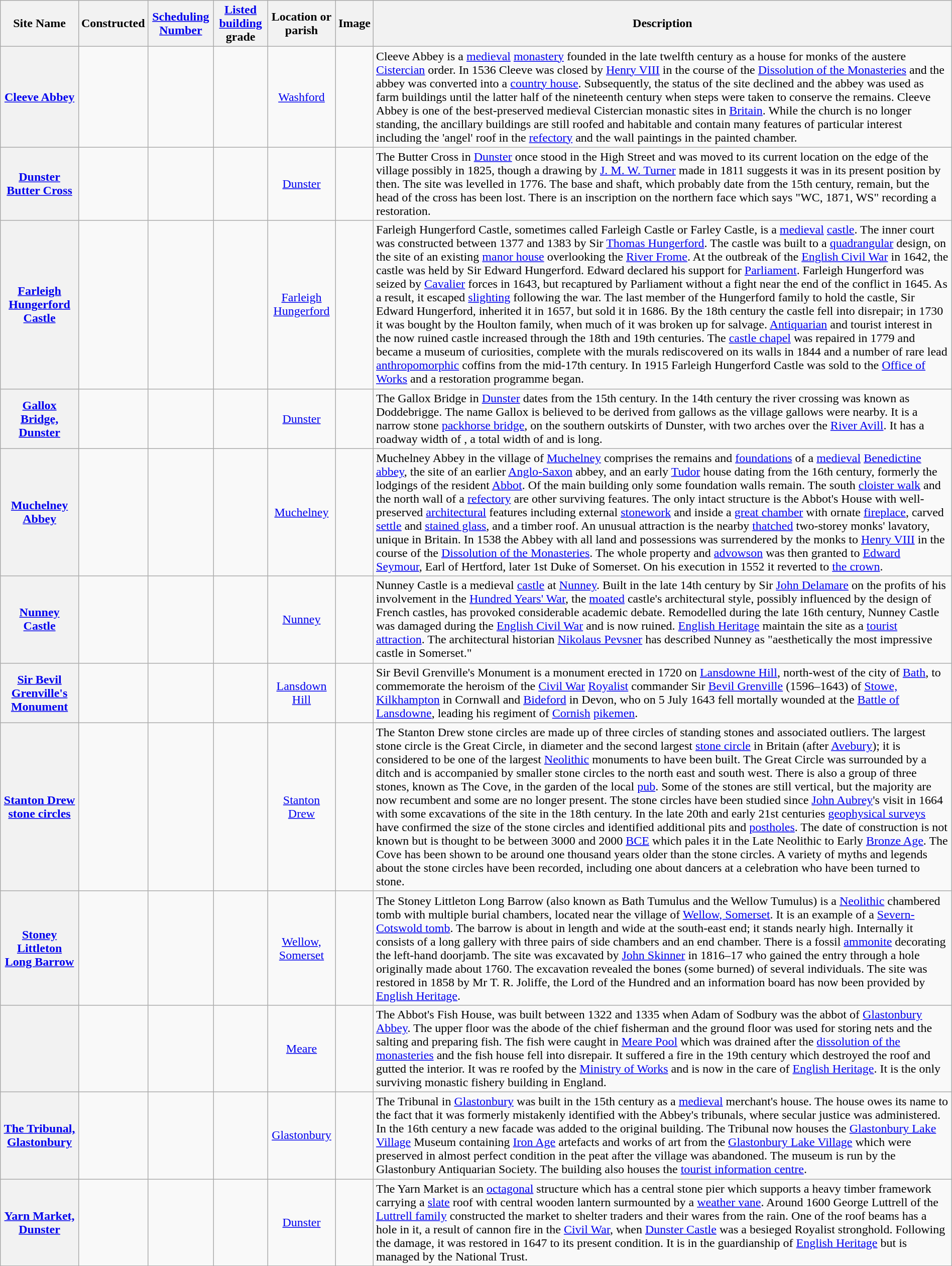<table class="wikitable sortable" style="text-align:center; width:100%;">
<tr>
<th>Site Name</th>
<th data-sort-type="number">Constructed</th>
<th data-sort-type="number"><a href='#'>Scheduling Number</a></th>
<th><a href='#'>Listed building</a> grade</th>
<th>Location or parish</th>
<th class="unsortable">Image</th>
<th class="unsortable">Description</th>
</tr>
<tr>
<th scope="row"><a href='#'>Cleeve Abbey</a></th>
<td></td>
<td></td>
<td></td>
<td><a href='#'>Washford</a><br><small></small></td>
<td></td>
<td style="text-align:left">Cleeve Abbey is a <a href='#'>medieval</a> <a href='#'>monastery</a> founded in the late twelfth century as a house for monks of the austere <a href='#'>Cistercian</a> order. In 1536 Cleeve was closed by <a href='#'>Henry VIII</a> in the course of the <a href='#'>Dissolution of the Monasteries</a> and the abbey was converted into a <a href='#'>country house</a>. Subsequently, the status of the site declined and the abbey was used as farm buildings until the latter half of the nineteenth century when steps were taken to conserve the remains. Cleeve Abbey is one of the best-preserved medieval Cistercian monastic sites in <a href='#'>Britain</a>. While the church is no longer standing, the ancillary buildings are still roofed and habitable and contain many features of particular interest including the 'angel' roof in the <a href='#'>refectory</a> and the wall paintings in the painted chamber.</td>
</tr>
<tr>
<th scope="row"><a href='#'>Dunster Butter Cross</a></th>
<td></td>
<td></td>
<td></td>
<td><a href='#'>Dunster</a><br><small></small></td>
<td></td>
<td style="text-align:left">The Butter Cross in <a href='#'>Dunster</a> once stood in the High Street and was moved to its current location on the edge of the village possibly in 1825, though a drawing by <a href='#'>J. M. W. Turner</a> made in 1811 suggests it was in its present position by then. The site was levelled in 1776. The base and shaft, which probably date from the 15th century, remain, but the head of the cross has been lost. There is an inscription on the northern face which says "WC, 1871, WS" recording a restoration.</td>
</tr>
<tr>
<th scope="row"><a href='#'>Farleigh Hungerford Castle</a></th>
<td></td>
<td></td>
<td></td>
<td><a href='#'>Farleigh Hungerford</a><br><small></small></td>
<td></td>
<td style="text-align:left">Farleigh Hungerford Castle, sometimes called Farleigh Castle or Farley Castle, is a <a href='#'>medieval</a> <a href='#'>castle</a>. The inner court was constructed between 1377 and 1383 by Sir <a href='#'>Thomas Hungerford</a>. The castle was built to a <a href='#'>quadrangular</a> design, on the site of an existing <a href='#'>manor house</a> overlooking the <a href='#'>River Frome</a>. At the outbreak of the <a href='#'>English Civil War</a> in 1642, the castle was held by Sir Edward Hungerford. Edward declared his support for <a href='#'>Parliament</a>. Farleigh Hungerford was seized by <a href='#'>Cavalier</a> forces in 1643, but recaptured by Parliament without a fight near the end of the conflict in 1645. As a result, it escaped <a href='#'>slighting</a> following the war. The last member of the Hungerford family to hold the castle, Sir Edward Hungerford, inherited it in 1657, but sold it in 1686. By the 18th century the castle fell into disrepair; in 1730 it was bought by the Houlton family, when much of it was broken up for salvage. <a href='#'>Antiquarian</a> and tourist interest in the now ruined castle increased through the 18th and 19th centuries. The <a href='#'>castle chapel</a> was repaired in 1779 and became a museum of curiosities, complete with the murals rediscovered on its walls in 1844 and a number of rare lead <a href='#'>anthropomorphic</a> coffins from the mid-17th century. In 1915 Farleigh Hungerford Castle was sold to the <a href='#'>Office of Works</a> and a restoration programme began.</td>
</tr>
<tr>
<th scope="row"><a href='#'>Gallox Bridge, Dunster</a></th>
<td></td>
<td></td>
<td></td>
<td><a href='#'>Dunster</a><br><small></small></td>
<td></td>
<td style="text-align:left">The Gallox Bridge in <a href='#'>Dunster</a> dates from the 15th century. In the 14th century the river crossing was known as Doddebrigge. The name Gallox is believed to be derived from gallows as the village gallows were nearby. It is a narrow stone <a href='#'>packhorse bridge</a>, on the southern outskirts of Dunster, with two arches over the <a href='#'>River Avill</a>. It has a roadway width of , a total width of  and is  long.</td>
</tr>
<tr>
<th scope="row"><a href='#'>Muchelney Abbey</a></th>
<td></td>
<td></td>
<td></td>
<td><a href='#'>Muchelney</a><br><small></small></td>
<td></td>
<td style="text-align:left">Muchelney Abbey in the village of <a href='#'>Muchelney</a> comprises the remains and <a href='#'>foundations</a> of a <a href='#'>medieval</a> <a href='#'>Benedictine</a> <a href='#'>abbey</a>, the site of an earlier <a href='#'>Anglo-Saxon</a> abbey, and an early <a href='#'>Tudor</a> house dating from the 16th century, formerly the lodgings of the resident <a href='#'>Abbot</a>. Of the main building only some foundation walls remain. The south <a href='#'>cloister walk</a> and the north wall of a <a href='#'>refectory</a> are other surviving features. The only intact structure is the Abbot's House with well-preserved <a href='#'>architectural</a> features including external <a href='#'>stonework</a> and inside a <a href='#'>great chamber</a> with ornate <a href='#'>fireplace</a>, carved <a href='#'>settle</a> and <a href='#'>stained glass</a>, and a timber roof. An unusual attraction is the nearby <a href='#'>thatched</a> two-storey monks' lavatory, unique in Britain. In 1538 the Abbey with all land and possessions was surrendered by the monks to <a href='#'>Henry VIII</a> in the course of the <a href='#'>Dissolution of the Monasteries</a>. The whole property and <a href='#'>advowson</a> was then granted to <a href='#'>Edward Seymour</a>, Earl of Hertford, later 1st Duke of Somerset. On his execution in 1552 it reverted to <a href='#'>the crown</a>.</td>
</tr>
<tr>
<th scope="row"><a href='#'>Nunney Castle</a></th>
<td></td>
<td></td>
<td></td>
<td><a href='#'>Nunney</a><br><small></small></td>
<td></td>
<td style="text-align:left">Nunney Castle is a medieval <a href='#'>castle</a> at <a href='#'>Nunney</a>. Built in the late 14th century by Sir <a href='#'>John Delamare</a> on the profits of his involvement in the <a href='#'>Hundred Years' War</a>, the <a href='#'>moated</a> castle's architectural style, possibly influenced by the design of French castles, has provoked considerable academic debate. Remodelled during the late 16th century, Nunney Castle was damaged during the <a href='#'>English Civil War</a> and is now ruined. <a href='#'>English Heritage</a> maintain the site as a <a href='#'>tourist attraction</a>. The architectural historian <a href='#'>Nikolaus Pevsner</a> has described Nunney as "aesthetically the most impressive castle in Somerset."</td>
</tr>
<tr>
<th scope="row"><a href='#'>Sir Bevil Grenville's Monument</a></th>
<td></td>
<td></td>
<td></td>
<td><a href='#'>Lansdown Hill</a><br><small></small></td>
<td></td>
<td style="text-align:left">Sir Bevil Grenville's Monument is a monument erected in 1720 on <a href='#'>Lansdowne Hill</a>,  north-west of the city of <a href='#'>Bath</a>, to commemorate the heroism of the <a href='#'>Civil War</a> <a href='#'>Royalist</a> commander Sir <a href='#'>Bevil Grenville</a> (1596–1643) of <a href='#'>Stowe, Kilkhampton</a> in Cornwall and <a href='#'>Bideford</a> in Devon, who on 5 July 1643 fell mortally wounded at the <a href='#'>Battle of Lansdowne</a>, leading his regiment of <a href='#'>Cornish</a> <a href='#'>pikemen</a>.</td>
</tr>
<tr>
<th scope="row"><a href='#'>Stanton Drew stone circles</a></th>
<td></td>
<td></td>
<td></td>
<td><a href='#'>Stanton Drew</a><br><small></small></td>
<td></td>
<td style="text-align:left">The Stanton Drew stone circles are made up of three circles of standing stones and associated outliers. The largest stone circle is the Great Circle,  in diameter and the second largest <a href='#'>stone circle</a> in Britain (after <a href='#'>Avebury</a>); it is considered to be one of the largest <a href='#'>Neolithic</a> monuments to have been built. The Great Circle was surrounded by a ditch and is accompanied by smaller stone circles to the north east and south west. There is also a group of three stones, known as The Cove, in the garden of the local <a href='#'>pub</a>. Some of the stones are still vertical, but the majority are now recumbent and some are no longer present. The stone circles have been studied since <a href='#'>John Aubrey</a>'s visit in 1664 with some excavations of the site in the 18th century. In the late 20th and early 21st centuries <a href='#'>geophysical surveys</a> have confirmed the size of the stone circles and identified additional pits and <a href='#'>postholes</a>. The date of construction is not known but is thought to be between 3000 and 2000 <a href='#'>BCE</a> which pales it in the Late Neolithic to Early <a href='#'>Bronze Age</a>. The Cove has been shown to be around one thousand years older than the stone circles. A variety of myths and legends about the stone circles have been recorded, including one about dancers at a celebration who have been turned to stone.</td>
</tr>
<tr>
<th scope="row"><a href='#'>Stoney Littleton Long Barrow</a></th>
<td></td>
<td></td>
<td></td>
<td><a href='#'>Wellow, Somerset</a><br><small></small></td>
<td></td>
<td style="text-align:left">The Stoney Littleton Long Barrow (also known as Bath Tumulus and the Wellow Tumulus) is a <a href='#'>Neolithic</a> chambered tomb with multiple burial chambers, located near the village of <a href='#'>Wellow, Somerset</a>. It is an example of a <a href='#'>Severn-Cotswold tomb</a>. The barrow is about  in length and  wide at the south-east end; it stands nearly  high. Internally it consists of a  long gallery with three pairs of side chambers and an end chamber. There is a fossil <a href='#'>ammonite</a> decorating the left-hand doorjamb. The site was excavated by <a href='#'>John Skinner</a> in 1816–17 who gained the entry through a hole originally made about 1760. The excavation revealed the bones (some burned) of several individuals. The site was restored in 1858 by Mr T. R. Joliffe, the Lord of the Hundred and an information board has now been provided by <a href='#'>English Heritage</a>.</td>
</tr>
<tr>
<th scope="row"></th>
<td></td>
<td></td>
<td></td>
<td><a href='#'>Meare</a><br><small></small></td>
<td></td>
<td style="text-align:left">The Abbot's Fish House, was built between 1322 and 1335 when Adam of Sodbury was the abbot of <a href='#'>Glastonbury Abbey</a>. The upper floor was the abode of the chief fisherman and the ground floor was used for storing nets and the salting and preparing fish. The fish were caught in <a href='#'>Meare Pool</a> which was drained after the <a href='#'>dissolution of the monasteries</a> and the fish house fell into disrepair. It suffered a fire in the 19th century which destroyed the roof and gutted the interior. It was re roofed by the <a href='#'>Ministry of Works</a> and is now in the care of <a href='#'>English Heritage</a>. It is the only surviving monastic fishery building in England.</td>
</tr>
<tr>
<th scope="row"><a href='#'>The Tribunal, Glastonbury</a></th>
<td></td>
<td></td>
<td></td>
<td><a href='#'>Glastonbury</a><br><small></small></td>
<td></td>
<td style="text-align:left">The Tribunal in <a href='#'>Glastonbury</a> was built in the 15th century as a <a href='#'>medieval</a> merchant's house. The house owes its name to the fact that it was formerly mistakenly identified with the Abbey's tribunals, where secular justice was administered. In the 16th century a new facade was added to the original building. The Tribunal now houses the <a href='#'>Glastonbury Lake Village</a> Museum containing <a href='#'>Iron Age</a> artefacts and works of art from the <a href='#'>Glastonbury Lake Village</a> which were preserved in almost perfect condition in the peat after the village was abandoned. The museum is run by the Glastonbury Antiquarian Society. The building also houses the <a href='#'>tourist information centre</a>.</td>
</tr>
<tr>
<th scope="row"><a href='#'>Yarn Market, Dunster</a></th>
<td></td>
<td></td>
<td></td>
<td><a href='#'>Dunster</a><br><small></small></td>
<td></td>
<td style="text-align:left">The Yarn Market is an <a href='#'>octagonal</a> structure which has a central stone pier which supports a heavy timber framework carrying a <a href='#'>slate</a> roof with central wooden lantern surmounted by a <a href='#'>weather vane</a>. Around 1600 George Luttrell of the <a href='#'>Luttrell family</a> constructed the market to shelter traders and their wares from the rain. One of the roof beams has a hole in it, a result of cannon fire in the <a href='#'>Civil War</a>, when <a href='#'>Dunster Castle</a> was a besieged Royalist stronghold. Following the damage, it was restored in 1647 to its present condition. It is in the guardianship of <a href='#'>English Heritage</a> but is managed by the National Trust.</td>
</tr>
</table>
